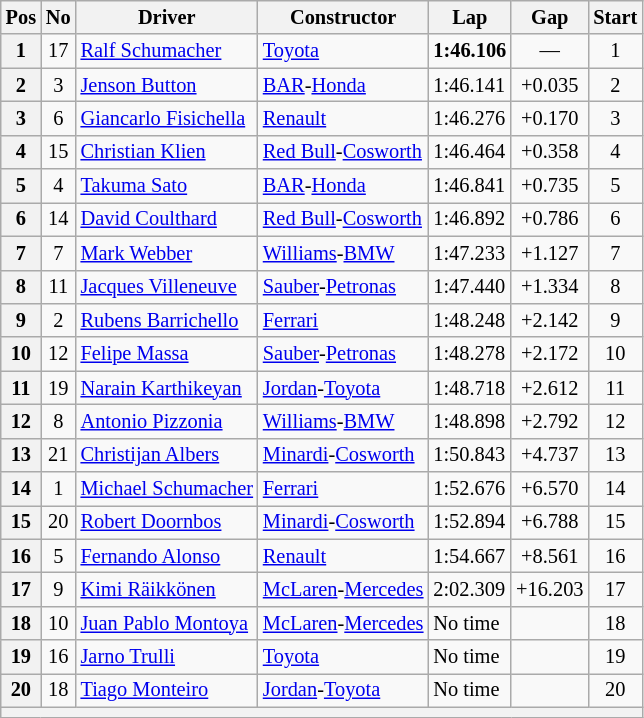<table class="wikitable sortable" style="font-size: 85%;">
<tr>
<th>Pos</th>
<th>No</th>
<th>Driver</th>
<th>Constructor</th>
<th>Lap</th>
<th>Gap</th>
<th>Start</th>
</tr>
<tr>
<th scope="row">1</th>
<td align="center">17</td>
<td data-sort-value="RSC"> <a href='#'>Ralf Schumacher</a></td>
<td><a href='#'>Toyota</a></td>
<td><strong>1:46.106</strong></td>
<td align="center">—</td>
<td align="center">1</td>
</tr>
<tr>
<th scope="row">2</th>
<td align="center">3</td>
<td data-sort-value="BUT"> <a href='#'>Jenson Button</a></td>
<td><a href='#'>BAR</a>-<a href='#'>Honda</a></td>
<td>1:46.141</td>
<td align="center">+0.035</td>
<td align="center">2</td>
</tr>
<tr>
<th scope="row">3</th>
<td align="center">6</td>
<td data-sort-value="FIS"> <a href='#'>Giancarlo Fisichella</a></td>
<td><a href='#'>Renault</a></td>
<td>1:46.276</td>
<td align="center">+0.170</td>
<td align="center">3</td>
</tr>
<tr>
<th scope="row">4</th>
<td align="center">15</td>
<td data-sort-value="KLI"> <a href='#'>Christian Klien</a></td>
<td><a href='#'>Red Bull</a>-<a href='#'>Cosworth</a></td>
<td>1:46.464</td>
<td align="center">+0.358</td>
<td align="center">4</td>
</tr>
<tr>
<th scope="row">5</th>
<td align="center">4</td>
<td data-sort-value="SAT"> <a href='#'>Takuma Sato</a></td>
<td><a href='#'>BAR</a>-<a href='#'>Honda</a></td>
<td>1:46.841</td>
<td align="center">+0.735</td>
<td align="center">5</td>
</tr>
<tr>
<th scope="row">6</th>
<td align="center">14</td>
<td data-sort-value="COU"> <a href='#'>David Coulthard</a></td>
<td><a href='#'>Red Bull</a>-<a href='#'>Cosworth</a></td>
<td>1:46.892</td>
<td align="center">+0.786</td>
<td align="center">6</td>
</tr>
<tr>
<th scope="row">7</th>
<td align="center">7</td>
<td data-sort-value="WEB"> <a href='#'>Mark Webber</a></td>
<td><a href='#'>Williams</a>-<a href='#'>BMW</a></td>
<td>1:47.233</td>
<td align="center">+1.127</td>
<td align="center">7</td>
</tr>
<tr>
<th scope="row">8</th>
<td align="center">11</td>
<td data-sort-value="VIL"> <a href='#'>Jacques Villeneuve</a></td>
<td><a href='#'>Sauber</a>-<a href='#'>Petronas</a></td>
<td>1:47.440</td>
<td align="center">+1.334</td>
<td align="center">8</td>
</tr>
<tr>
<th scope="row">9</th>
<td align="center">2</td>
<td data-sort-value="BAR"> <a href='#'>Rubens Barrichello</a></td>
<td><a href='#'>Ferrari</a></td>
<td>1:48.248</td>
<td align="center">+2.142</td>
<td align="center">9</td>
</tr>
<tr>
<th scope="row">10</th>
<td align="center">12</td>
<td data-sort-value="MAS"> <a href='#'>Felipe Massa</a></td>
<td><a href='#'>Sauber</a>-<a href='#'>Petronas</a></td>
<td>1:48.278</td>
<td align="center">+2.172</td>
<td align="center">10</td>
</tr>
<tr>
<th scope="row">11</th>
<td align="center">19</td>
<td data-sort-value="KAR"> <a href='#'>Narain Karthikeyan</a></td>
<td><a href='#'>Jordan</a>-<a href='#'>Toyota</a></td>
<td>1:48.718</td>
<td align="center">+2.612</td>
<td align="center">11</td>
</tr>
<tr>
<th scope="row">12</th>
<td align="center">8</td>
<td data-sort-value="PIZ"> <a href='#'>Antonio Pizzonia</a></td>
<td><a href='#'>Williams</a>-<a href='#'>BMW</a></td>
<td>1:48.898</td>
<td align="center">+2.792</td>
<td align="center">12</td>
</tr>
<tr>
<th scope="row">13</th>
<td align="center">21</td>
<td data-sort-value="ALB"> <a href='#'>Christijan Albers</a></td>
<td><a href='#'>Minardi</a>-<a href='#'>Cosworth</a></td>
<td>1:50.843</td>
<td align="center">+4.737</td>
<td align="center">13</td>
</tr>
<tr>
<th scope="row">14</th>
<td align="center">1</td>
<td data-sort-value="MSC"> <a href='#'>Michael Schumacher</a></td>
<td><a href='#'>Ferrari</a></td>
<td>1:52.676</td>
<td align="center">+6.570</td>
<td align="center">14</td>
</tr>
<tr>
<th scope="row">15</th>
<td align="center">20</td>
<td data-sort-value="DOO"> <a href='#'>Robert Doornbos</a></td>
<td><a href='#'>Minardi</a>-<a href='#'>Cosworth</a></td>
<td>1:52.894</td>
<td align="center">+6.788</td>
<td align="center">15</td>
</tr>
<tr>
<th scope="row">16</th>
<td align="center">5</td>
<td data-sort-value="ALO"> <a href='#'>Fernando Alonso</a></td>
<td><a href='#'>Renault</a></td>
<td>1:54.667</td>
<td align="center">+8.561</td>
<td align="center">16</td>
</tr>
<tr>
<th scope="row">17</th>
<td align="center">9</td>
<td data-sort-value="RAI"> <a href='#'>Kimi Räikkönen</a></td>
<td><a href='#'>McLaren</a>-<a href='#'>Mercedes</a></td>
<td>2:02.309</td>
<td align="center">+16.203</td>
<td align="center">17</td>
</tr>
<tr>
<th scope="row">18</th>
<td align="center">10</td>
<td data-sort-value="MOY"> <a href='#'>Juan Pablo Montoya</a></td>
<td><a href='#'>McLaren</a>-<a href='#'>Mercedes</a></td>
<td>No time</td>
<td align="center"></td>
<td align="center">18</td>
</tr>
<tr>
<th scope="row">19</th>
<td align="center">16</td>
<td data-sort-value="TRU"> <a href='#'>Jarno Trulli</a></td>
<td><a href='#'>Toyota</a></td>
<td>No time</td>
<td align="center"></td>
<td data-sort-value="21" align="center">19</td>
</tr>
<tr>
<th scope="row">20</th>
<td align="center">18</td>
<td data-sort-value="MON"> <a href='#'>Tiago Monteiro</a></td>
<td><a href='#'>Jordan</a>-<a href='#'>Toyota</a></td>
<td>No time</td>
<td align="center"></td>
<td align="center">20</td>
</tr>
<tr>
<th colspan="7"></th>
</tr>
</table>
